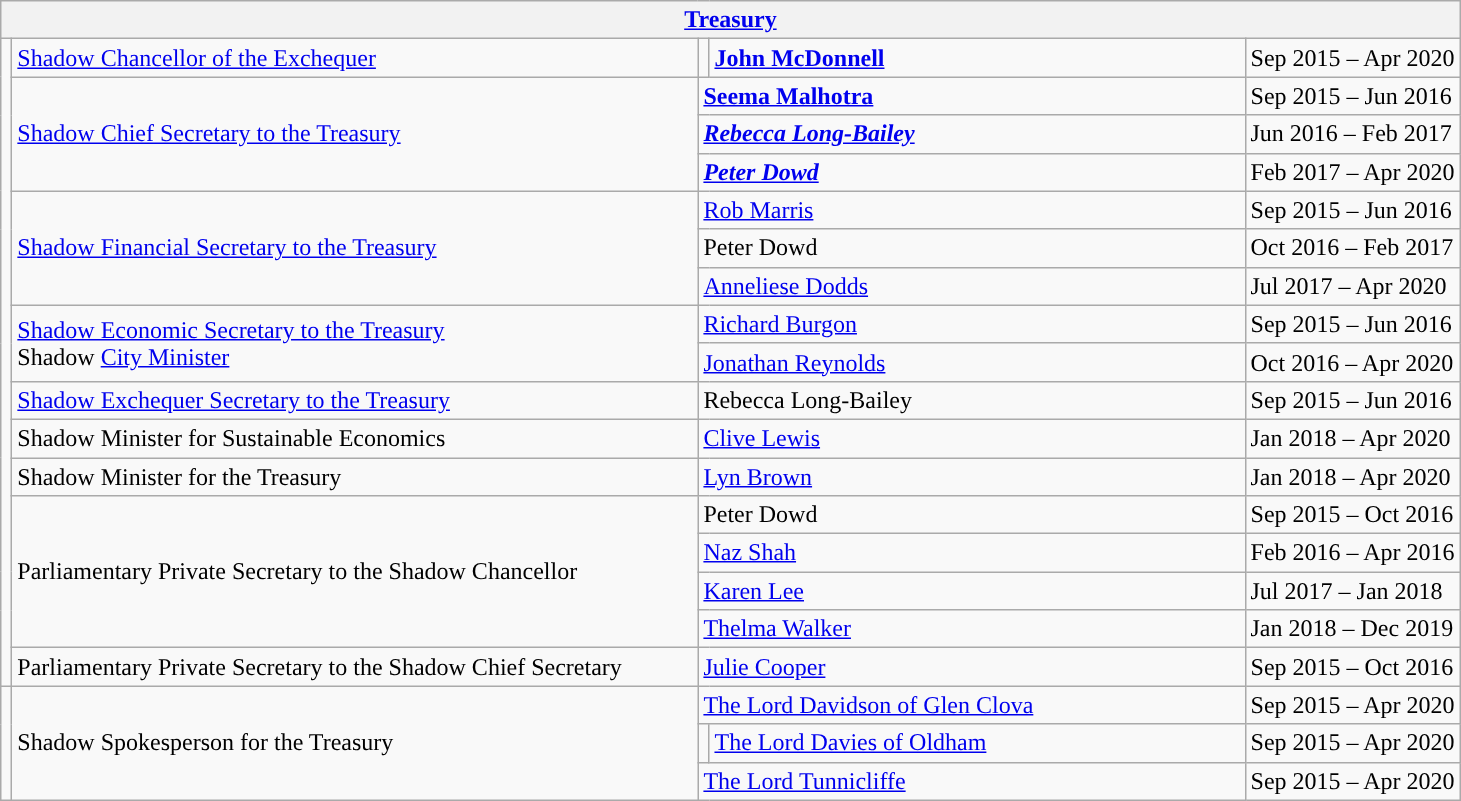<table class="wikitable">
<tr>
<th colspan="5"><a href='#'>Treasury</a></th>
</tr>
<tr>
<td rowspan="17" style="background: "></td>
<td style="width: 450px;"><a href='#'>Shadow Chancellor of the Exchequer</a></td>
<td style="background: "></td>
<td style="width: 350px;"><strong><a href='#'>John McDonnell</a></strong></td>
<td>Sep 2015 – Apr 2020</td>
</tr>
<tr>
<td rowspan="3"><a href='#'>Shadow Chief Secretary to the Treasury</a></td>
<td colspan="2"><strong><a href='#'>Seema Malhotra</a></strong></td>
<td>Sep 2015 – Jun 2016</td>
</tr>
<tr>
<td colspan="2"><strong><em><a href='#'>Rebecca Long-Bailey</a></em></strong></td>
<td>Jun 2016 – Feb 2017</td>
</tr>
<tr>
<td colspan="2"><strong><em><a href='#'>Peter Dowd</a></em></strong></td>
<td>Feb 2017 – Apr 2020</td>
</tr>
<tr>
<td rowspan="3"><a href='#'>Shadow Financial Secretary to the Treasury</a></td>
<td colspan="2"><a href='#'>Rob Marris</a></td>
<td>Sep 2015 – Jun 2016</td>
</tr>
<tr>
<td colspan="2">Peter Dowd</td>
<td>Oct 2016 – Feb 2017</td>
</tr>
<tr>
<td colspan="2"><a href='#'>Anneliese Dodds</a></td>
<td>Jul 2017 – Apr 2020</td>
</tr>
<tr>
<td rowspan="2"><a href='#'>Shadow Economic Secretary to the Treasury</a><br>Shadow <a href='#'>City Minister</a></td>
<td colspan="2"><a href='#'>Richard Burgon</a></td>
<td>Sep 2015 – Jun 2016</td>
</tr>
<tr>
<td colspan="2"><a href='#'>Jonathan Reynolds</a></td>
<td>Oct 2016 – Apr 2020</td>
</tr>
<tr>
<td><a href='#'>Shadow Exchequer Secretary to the Treasury</a></td>
<td colspan="2">Rebecca Long-Bailey</td>
<td>Sep 2015 – Jun 2016</td>
</tr>
<tr>
<td>Shadow Minister for Sustainable Economics</td>
<td colspan="2"><a href='#'>Clive Lewis</a></td>
<td>Jan 2018 – Apr 2020</td>
</tr>
<tr>
<td>Shadow Minister for the Treasury</td>
<td colspan="2"><a href='#'>Lyn Brown</a></td>
<td>Jan 2018 – Apr 2020</td>
</tr>
<tr>
<td rowspan="4">Parliamentary Private Secretary to the Shadow Chancellor</td>
<td colspan="2">Peter Dowd</td>
<td>Sep 2015 – Oct 2016</td>
</tr>
<tr>
<td colspan="2"><a href='#'>Naz Shah</a></td>
<td>Feb 2016 – Apr 2016</td>
</tr>
<tr>
<td colspan="2"><a href='#'>Karen Lee</a></td>
<td>Jul 2017 – Jan 2018</td>
</tr>
<tr>
<td colspan="2"><a href='#'>Thelma Walker</a></td>
<td>Jan 2018 – Dec 2019</td>
</tr>
<tr>
<td>Parliamentary Private Secretary to the Shadow Chief Secretary</td>
<td colspan="2"><a href='#'>Julie Cooper</a></td>
<td>Sep 2015 – Oct 2016</td>
</tr>
<tr>
<td rowspan="3" style="background: "></td>
<td rowspan="3">Shadow Spokesperson for the Treasury</td>
<td colspan="2"><a href='#'>The Lord Davidson of Glen Clova</a></td>
<td>Sep 2015 – Apr 2020</td>
</tr>
<tr>
<td style="background: "></td>
<td><a href='#'>The Lord Davies of Oldham</a></td>
<td>Sep 2015 – Apr 2020</td>
</tr>
<tr>
<td colspan="2"><a href='#'>The Lord Tunnicliffe</a></td>
<td>Sep 2015 – Apr 2020</td>
</tr>
</table>
